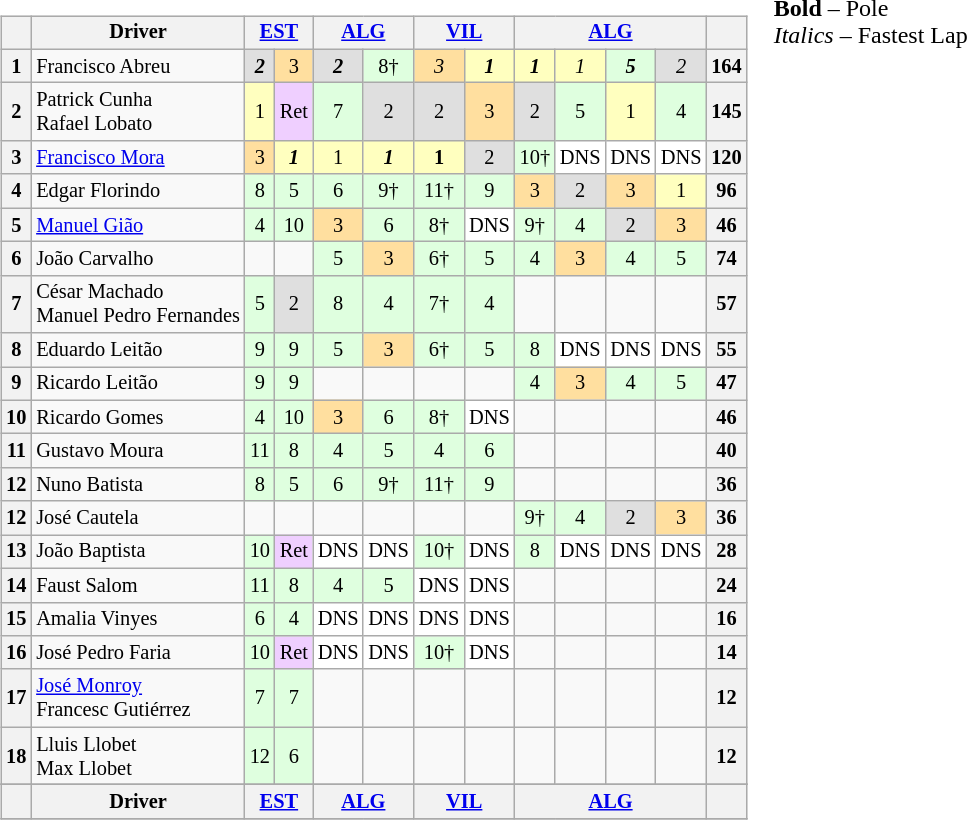<table>
<tr>
<td valign="top"><br><table align=left| class="wikitable" style="font-size: 85%; text-align: center">
<tr valign="top">
<th valign=middle></th>
<th valign=middle>Driver</th>
<th colspan=2><a href='#'>EST</a><br></th>
<th colspan=2><a href='#'>ALG</a><br></th>
<th colspan=2><a href='#'>VIL</a><br></th>
<th colspan=4><a href='#'>ALG</a><br></th>
<th valign=middle>  </th>
</tr>
<tr>
<th>1</th>
<td align="left"> Francisco Abreu</td>
<td style="background:#dfdfdf;"><strong><em>2</em></strong></td>
<td style="background:#ffdf9f;">3</td>
<td style="background:#dfdfdf;"><strong><em>2</em></strong></td>
<td style="background:#dfffdf;">8†</td>
<td style="background:#ffdf9f;"><em>3</em></td>
<td style="background:#ffffbf;"><strong><em>1</em></strong></td>
<td style="background:#ffffbf;"><strong><em>1</em></strong></td>
<td style="background:#ffffbf;"><em>1</em></td>
<td style="background:#dfffdf;"><strong><em>5</em></strong></td>
<td style="background:#dfdfdf;"><em>2</em></td>
<th>164</th>
</tr>
<tr>
<th>2</th>
<td align="left"> Patrick Cunha<br> Rafael Lobato</td>
<td style="background:#ffffbf;">1</td>
<td style="background:#efcfff;">Ret</td>
<td style="background:#dfffdf;">7</td>
<td style="background:#dfdfdf;">2</td>
<td style="background:#dfdfdf;">2</td>
<td style="background:#ffdf9f;">3</td>
<td style="background:#dfdfdf;">2</td>
<td style="background:#dfffdf;">5</td>
<td style="background:#ffffbf;">1</td>
<td style="background:#dfffdf;">4</td>
<th>145</th>
</tr>
<tr>
<th>3</th>
<td align="left"> <a href='#'>Francisco Mora</a></td>
<td style="background:#ffdf9f;">3</td>
<td style="background:#ffffbf;"><strong><em>1</em></strong></td>
<td style="background:#ffffbf;">1</td>
<td style="background:#ffffbf;"><strong><em>1</em></strong></td>
<td style="background:#ffffbf;"><strong>1</strong></td>
<td style="background:#dfdfdf;">2</td>
<td style="background:#dfffdf;">10†</td>
<td style="background:#ffffff;">DNS</td>
<td style="background:#ffffff;">DNS</td>
<td style="background:#ffffff;">DNS</td>
<th>120</th>
</tr>
<tr>
<th>4</th>
<td align="left"> Edgar Florindo</td>
<td style="background:#dfffdf;">8</td>
<td style="background:#dfffdf;">5</td>
<td style="background:#dfffdf;">6</td>
<td style="background:#dfffdf;">9†</td>
<td style="background:#dfffdf;">11†</td>
<td style="background:#dfffdf;">9</td>
<td style="background:#ffdf9f;">3</td>
<td style="background:#dfdfdf;">2</td>
<td style="background:#ffdf9f;">3</td>
<td style="background:#ffffbf;">1</td>
<th>96</th>
</tr>
<tr>
<th>5</th>
<td align="left"> <a href='#'>Manuel Gião</a></td>
<td style="background:#dfffdf;">4</td>
<td style="background:#dfffdf;">10</td>
<td style="background:#ffdf9f;">3</td>
<td style="background:#dfffdf;">6</td>
<td style="background:#dfffdf;">8†</td>
<td style="background:#ffffff;">DNS</td>
<td style="background:#dfffdf;">9†</td>
<td style="background:#dfffdf;">4</td>
<td style="background:#dfdfdf;">2</td>
<td style="background:#ffdf9f;">3</td>
<th>46</th>
</tr>
<tr>
<th>6</th>
<td align="left"> João Carvalho</td>
<td></td>
<td></td>
<td style="background:#dfffdf;">5</td>
<td style="background:#ffdf9f;">3</td>
<td style="background:#dfffdf;">6†</td>
<td style="background:#dfffdf;">5</td>
<td style="background:#dfffdf;">4</td>
<td style="background:#ffdf9f;">3</td>
<td style="background:#dfffdf;">4</td>
<td style="background:#dfffdf;">5</td>
<th>74</th>
</tr>
<tr>
<th>7</th>
<td align="left"> César Machado<br> Manuel Pedro Fernandes</td>
<td style="background:#dfffdf;">5</td>
<td style="background:#dfdfdf;">2</td>
<td style="background:#dfffdf;">8</td>
<td style="background:#dfffdf;">4</td>
<td style="background:#dfffdf;">7†</td>
<td style="background:#dfffdf;">4</td>
<td></td>
<td></td>
<td></td>
<td></td>
<th>57</th>
</tr>
<tr>
<th>8</th>
<td align="left"> Eduardo Leitão</td>
<td style="background:#dfffdf;">9</td>
<td style="background:#dfffdf;">9</td>
<td style="background:#dfffdf;">5</td>
<td style="background:#ffdf9f;">3</td>
<td style="background:#dfffdf;">6†</td>
<td style="background:#dfffdf;">5</td>
<td style="background:#dfffdf;">8</td>
<td style="background:#ffffff;">DNS</td>
<td style="background:#ffffff;">DNS</td>
<td style="background:#ffffff;">DNS</td>
<th>55</th>
</tr>
<tr>
<th>9</th>
<td align="left"> Ricardo Leitão</td>
<td style="background:#dfffdf;">9</td>
<td style="background:#dfffdf;">9</td>
<td></td>
<td></td>
<td></td>
<td></td>
<td style="background:#dfffdf;">4</td>
<td style="background:#ffdf9f;">3</td>
<td style="background:#dfffdf;">4</td>
<td style="background:#dfffdf;">5</td>
<th>47</th>
</tr>
<tr>
<th>10</th>
<td align="left"> Ricardo Gomes</td>
<td style="background:#dfffdf;">4</td>
<td style="background:#dfffdf;">10</td>
<td style="background:#ffdf9f;">3</td>
<td style="background:#dfffdf;">6</td>
<td style="background:#dfffdf;">8†</td>
<td style="background:#ffffff;">DNS</td>
<td></td>
<td></td>
<td></td>
<td></td>
<th>46</th>
</tr>
<tr>
<th>11</th>
<td align="left"> Gustavo Moura</td>
<td style="background:#dfffdf;">11</td>
<td style="background:#dfffdf;">8</td>
<td style="background:#dfffdf;">4</td>
<td style="background:#dfffdf;">5</td>
<td style="background:#dfffdf;">4</td>
<td style="background:#dfffdf;">6</td>
<td></td>
<td></td>
<td></td>
<td></td>
<th>40</th>
</tr>
<tr>
<th>12</th>
<td align="left"> Nuno Batista</td>
<td style="background:#dfffdf;">8</td>
<td style="background:#dfffdf;">5</td>
<td style="background:#dfffdf;">6</td>
<td style="background:#dfffdf;">9†</td>
<td style="background:#dfffdf;">11†</td>
<td style="background:#dfffdf;">9</td>
<td></td>
<td></td>
<td></td>
<td></td>
<th>36</th>
</tr>
<tr>
<th>12</th>
<td align="left"> José Cautela</td>
<td></td>
<td></td>
<td></td>
<td></td>
<td></td>
<td></td>
<td style="background:#dfffdf;">9†</td>
<td style="background:#dfffdf;">4</td>
<td style="background:#dfdfdf;">2</td>
<td style="background:#ffdf9f;">3</td>
<th>36</th>
</tr>
<tr>
<th>13</th>
<td align="left"> João Baptista</td>
<td style="background:#dfffdf;">10</td>
<td style="background:#efcfff;">Ret</td>
<td style="background:#ffffff;">DNS</td>
<td style="background:#ffffff;">DNS</td>
<td style="background:#dfffdf;">10†</td>
<td style="background:#ffffff;">DNS</td>
<td style="background:#dfffdf;">8</td>
<td style="background:#ffffff;">DNS</td>
<td style="background:#ffffff;">DNS</td>
<td style="background:#ffffff;">DNS</td>
<th>28</th>
</tr>
<tr>
<th>14</th>
<td align="left"> Faust Salom</td>
<td style="background:#dfffdf;">11</td>
<td style="background:#dfffdf;">8</td>
<td style="background:#dfffdf;">4</td>
<td style="background:#dfffdf;">5</td>
<td style="background:#ffffff;">DNS</td>
<td style="background:#ffffff;">DNS</td>
<td></td>
<td></td>
<td></td>
<td></td>
<th>24</th>
</tr>
<tr>
<th>15</th>
<td align="left"> Amalia Vinyes</td>
<td style="background:#dfffdf;">6</td>
<td style="background:#dfffdf;">4</td>
<td style="background:#ffffff;">DNS</td>
<td style="background:#ffffff;">DNS</td>
<td style="background:#ffffff;">DNS</td>
<td style="background:#ffffff;">DNS</td>
<td></td>
<td></td>
<td></td>
<td></td>
<th>16</th>
</tr>
<tr>
<th>16</th>
<td align="left"> José Pedro Faria</td>
<td style="background:#dfffdf;">10</td>
<td style="background:#efcfff;">Ret</td>
<td style="background:#ffffff;">DNS</td>
<td style="background:#ffffff;">DNS</td>
<td style="background:#dfffdf;">10†</td>
<td style="background:#ffffff;">DNS</td>
<td></td>
<td></td>
<td></td>
<td></td>
<th>14</th>
</tr>
<tr>
<th>17</th>
<td align=left> <a href='#'>José Monroy</a><br> Francesc Gutiérrez</td>
<td style="background:#dfffdf;">7</td>
<td style="background:#dfffdf;">7</td>
<td></td>
<td></td>
<td></td>
<td></td>
<td></td>
<td></td>
<td></td>
<td></td>
<th>12</th>
</tr>
<tr>
<th>18</th>
<td align="left"> Lluis Llobet<br> Max Llobet</td>
<td style="background:#dfffdf;">12</td>
<td style="background:#dfffdf;">6</td>
<td></td>
<td></td>
<td></td>
<td></td>
<td></td>
<td></td>
<td></td>
<td></td>
<th>12</th>
</tr>
<tr>
</tr>
<tr valign="top">
<th valign=middle></th>
<th valign=middle>Driver</th>
<th colspan=2><a href='#'>EST</a><br></th>
<th colspan=2><a href='#'>ALG</a><br></th>
<th colspan=2><a href='#'>VIL</a><br></th>
<th colspan=4><a href='#'>ALG</a><br></th>
<th valign=middle>  </th>
</tr>
<tr>
</tr>
</table>
</td>
<td valign="top"><br>
<span><strong>Bold</strong> – Pole<br>
<em>Italics</em> – Fastest Lap</span></td>
</tr>
</table>
